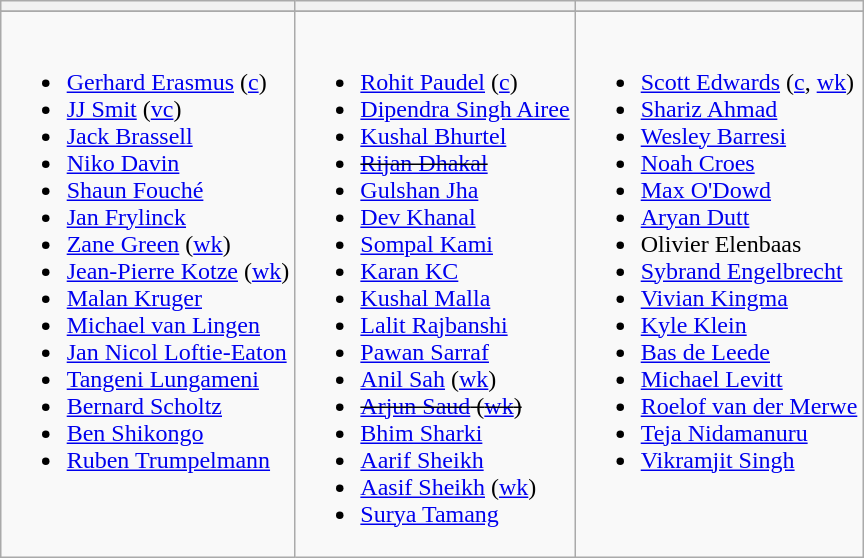<table class="wikitable" style="text-align:left; margin:auto">
<tr>
<th></th>
<th></th>
<th></th>
</tr>
<tr>
</tr>
<tr style="vertical-align:top">
<td><br><ul><li><a href='#'>Gerhard Erasmus</a> (<a href='#'>c</a>)</li><li><a href='#'>JJ Smit</a> (<a href='#'>vc</a>)</li><li><a href='#'>Jack Brassell</a></li><li><a href='#'>Niko Davin</a></li><li><a href='#'>Shaun Fouché</a></li><li><a href='#'>Jan Frylinck</a></li><li><a href='#'>Zane Green</a> (<a href='#'>wk</a>)</li><li><a href='#'>Jean-Pierre Kotze</a> (<a href='#'>wk</a>)</li><li><a href='#'>Malan Kruger</a></li><li><a href='#'>Michael van Lingen</a></li><li><a href='#'>Jan Nicol Loftie-Eaton</a></li><li><a href='#'>Tangeni Lungameni</a></li><li><a href='#'>Bernard Scholtz</a></li><li><a href='#'>Ben Shikongo</a></li><li><a href='#'>Ruben Trumpelmann</a></li></ul></td>
<td><br><ul><li><a href='#'>Rohit Paudel</a> (<a href='#'>c</a>)</li><li><a href='#'>Dipendra Singh Airee</a></li><li><a href='#'>Kushal Bhurtel</a></li><li><s><a href='#'>Rijan Dhakal</a></s></li><li><a href='#'>Gulshan Jha</a></li><li><a href='#'>Dev Khanal</a></li><li><a href='#'>Sompal Kami</a></li><li><a href='#'>Karan KC</a></li><li><a href='#'>Kushal Malla</a></li><li><a href='#'>Lalit Rajbanshi</a></li><li><a href='#'>Pawan Sarraf</a></li><li><a href='#'>Anil Sah</a> (<a href='#'>wk</a>)</li><li><s><a href='#'>Arjun Saud</a> (<a href='#'>wk</a>)</s></li><li><a href='#'>Bhim Sharki</a></li><li><a href='#'>Aarif Sheikh</a></li><li><a href='#'>Aasif Sheikh</a> (<a href='#'>wk</a>)</li><li><a href='#'>Surya Tamang</a></li></ul></td>
<td><br><ul><li><a href='#'>Scott Edwards</a> (<a href='#'>c</a>, <a href='#'>wk</a>)</li><li><a href='#'>Shariz Ahmad</a></li><li><a href='#'>Wesley Barresi</a></li><li><a href='#'>Noah Croes</a></li><li><a href='#'>Max O'Dowd</a></li><li><a href='#'>Aryan Dutt</a></li><li>Olivier Elenbaas</li><li><a href='#'>Sybrand Engelbrecht</a></li><li><a href='#'>Vivian Kingma</a></li><li><a href='#'>Kyle Klein</a></li><li><a href='#'>Bas de Leede</a></li><li><a href='#'>Michael Levitt</a></li><li><a href='#'>Roelof van der Merwe</a></li><li><a href='#'>Teja Nidamanuru</a></li><li><a href='#'>Vikramjit Singh</a></li></ul></td>
</tr>
</table>
